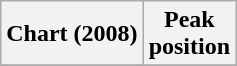<table class="wikitable plainrowheaders" style="text-align:center;">
<tr>
<th scope="col">Chart (2008)</th>
<th scope="col">Peak<br>position</th>
</tr>
<tr>
</tr>
</table>
